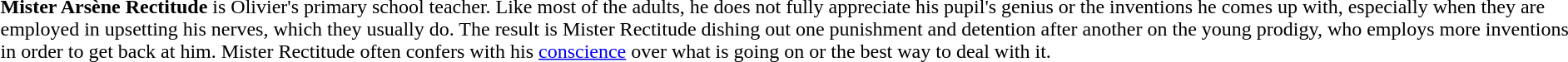<table border=0>
<tr>
<td><strong>Mister Arsène Rectitude</strong> is Olivier's primary school teacher. Like most of the adults, he does not fully appreciate his pupil's genius or the inventions he comes up with, especially when they are employed in upsetting his nerves, which they usually do. The result is Mister Rectitude dishing out one punishment and detention after another on the young prodigy, who employs more inventions in order to get back at him. Mister Rectitude often confers with his <a href='#'>conscience</a> over what is going on or the best way to deal with it.</td>
</tr>
</table>
